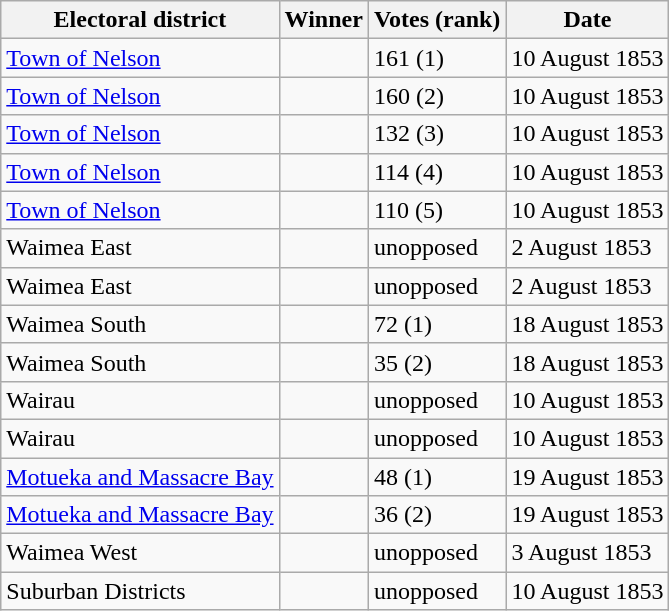<table class="wikitable sortable">
<tr>
<th>Electoral district</th>
<th>Winner</th>
<th>Votes (rank)</th>
<th>Date</th>
</tr>
<tr>
<td><a href='#'>Town of Nelson</a></td>
<td></td>
<td>161 (1)</td>
<td>10 August 1853</td>
</tr>
<tr>
<td><a href='#'>Town of Nelson</a></td>
<td></td>
<td>160 (2)</td>
<td>10 August 1853</td>
</tr>
<tr>
<td><a href='#'>Town of Nelson</a></td>
<td></td>
<td>132 (3)</td>
<td>10 August 1853</td>
</tr>
<tr>
<td><a href='#'>Town of Nelson</a></td>
<td></td>
<td>114 (4)</td>
<td>10 August 1853</td>
</tr>
<tr>
<td><a href='#'>Town of Nelson</a></td>
<td></td>
<td>110 (5)</td>
<td>10 August 1853</td>
</tr>
<tr>
<td>Waimea East</td>
<td></td>
<td>unopposed</td>
<td>2 August 1853</td>
</tr>
<tr>
<td>Waimea East</td>
<td></td>
<td>unopposed</td>
<td>2 August 1853</td>
</tr>
<tr>
<td>Waimea South</td>
<td></td>
<td>72 (1)</td>
<td>18 August 1853</td>
</tr>
<tr>
<td>Waimea South</td>
<td></td>
<td>35 (2)</td>
<td>18 August 1853</td>
</tr>
<tr>
<td>Wairau</td>
<td></td>
<td>unopposed</td>
<td>10 August 1853</td>
</tr>
<tr>
<td>Wairau</td>
<td></td>
<td>unopposed</td>
<td>10 August 1853</td>
</tr>
<tr>
<td><a href='#'>Motueka and Massacre Bay</a></td>
<td></td>
<td>48 (1)</td>
<td>19 August 1853</td>
</tr>
<tr>
<td><a href='#'>Motueka and Massacre Bay</a></td>
<td></td>
<td>36 (2)</td>
<td>19 August 1853</td>
</tr>
<tr>
<td>Waimea West</td>
<td></td>
<td>unopposed</td>
<td>3 August 1853</td>
</tr>
<tr>
<td>Suburban Districts</td>
<td></td>
<td>unopposed</td>
<td>10 August 1853</td>
</tr>
</table>
